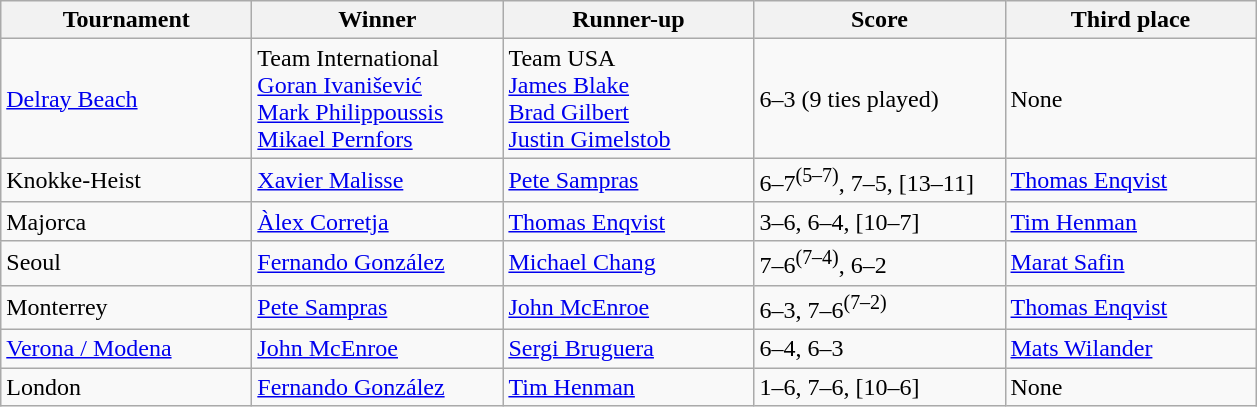<table class="wikitable">
<tr>
<th style="width:160px">Tournament</th>
<th style="width:160px">Winner</th>
<th style="width:160px">Runner-up</th>
<th style="width:160px" class="unsortable">Score</th>
<th style="width:160px">Third place</th>
</tr>
<tr>
<td><a href='#'>Delray Beach</a></td>
<td>Team International<br> <a href='#'>Goran Ivanišević</a><br> <a href='#'>Mark Philippoussis</a><br> <a href='#'>Mikael Pernfors</a></td>
<td>Team USA<br> <a href='#'>James Blake</a><br> <a href='#'>Brad Gilbert</a><br> <a href='#'>Justin Gimelstob</a></td>
<td>6–3 (9 ties played)</td>
<td>None</td>
</tr>
<tr>
<td>Knokke-Heist</td>
<td> <a href='#'>Xavier Malisse</a></td>
<td> <a href='#'>Pete Sampras</a></td>
<td>6–7<sup>(5–7)</sup>, 7–5, [13–11]</td>
<td> <a href='#'>Thomas Enqvist</a></td>
</tr>
<tr>
<td>Majorca</td>
<td> <a href='#'>Àlex Corretja</a></td>
<td> <a href='#'>Thomas Enqvist</a></td>
<td>3–6, 6–4, [10–7]</td>
<td> <a href='#'>Tim Henman</a></td>
</tr>
<tr>
<td>Seoul</td>
<td> <a href='#'>Fernando González</a></td>
<td> <a href='#'>Michael Chang</a></td>
<td>7–6<sup>(7–4)</sup>, 6–2</td>
<td> <a href='#'>Marat Safin</a></td>
</tr>
<tr>
<td>Monterrey</td>
<td> <a href='#'>Pete Sampras</a></td>
<td> <a href='#'>John McEnroe</a></td>
<td>6–3, 7–6<sup>(7–2)</sup></td>
<td> <a href='#'>Thomas Enqvist</a></td>
</tr>
<tr>
<td><a href='#'>Verona / Modena</a></td>
<td> <a href='#'>John McEnroe</a></td>
<td> <a href='#'>Sergi Bruguera</a></td>
<td>6–4, 6–3</td>
<td> <a href='#'>Mats Wilander</a></td>
</tr>
<tr>
<td>London</td>
<td> <a href='#'>Fernando González</a></td>
<td> <a href='#'>Tim Henman</a></td>
<td>1–6, 7–6, [10–6]</td>
<td>None</td>
</tr>
</table>
